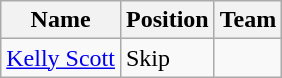<table class="wikitable">
<tr>
<th><strong>Name</strong></th>
<th><strong>Position</strong></th>
<th><strong>Team</strong></th>
</tr>
<tr>
<td><a href='#'>Kelly Scott</a> </td>
<td>Skip</td>
<td></td>
</tr>
</table>
